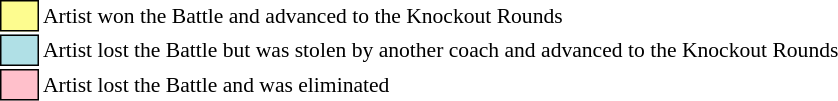<table class="toccolours" style="font-size: 90%; white-space: nowrap;">
<tr>
<td style="background-color:#fdfc8f; border: 1px solid black">      </td>
<td>Artist won the Battle and advanced to the Knockout Rounds</td>
</tr>
<tr>
<td style="background-color:#B0E0E6; border: 1px solid black">      </td>
<td>Artist lost the Battle but was stolen by another coach and advanced to the Knockout Rounds</td>
</tr>
<tr>
<td style="background-color:pink; border: 1px solid black">      </td>
<td>Artist lost the Battle and was eliminated</td>
</tr>
<tr>
</tr>
</table>
